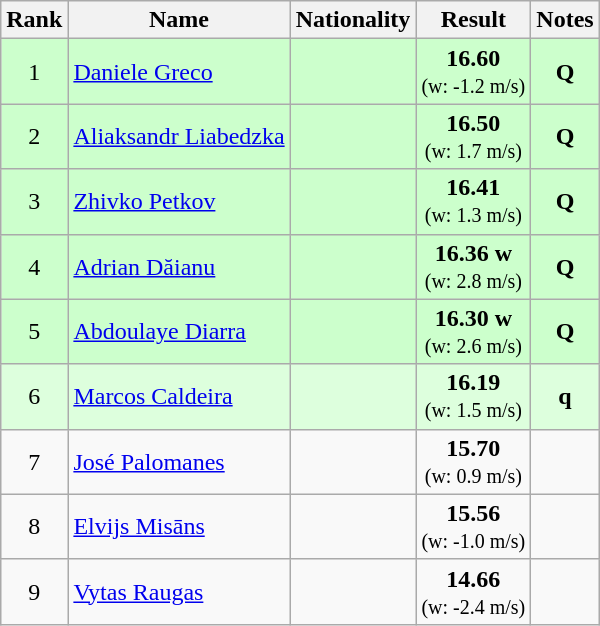<table class="wikitable sortable" style="text-align:center">
<tr>
<th>Rank</th>
<th>Name</th>
<th>Nationality</th>
<th>Result</th>
<th>Notes</th>
</tr>
<tr bgcolor=ccffcc>
<td>1</td>
<td align=left><a href='#'>Daniele Greco</a></td>
<td align=left></td>
<td><strong>16.60</strong><br><small>(w: -1.2 m/s)</small></td>
<td><strong>Q</strong></td>
</tr>
<tr bgcolor=ccffcc>
<td>2</td>
<td align=left><a href='#'>Aliaksandr Liabedzka</a></td>
<td align=left></td>
<td><strong>16.50</strong><br><small>(w: 1.7 m/s)</small></td>
<td><strong>Q</strong></td>
</tr>
<tr bgcolor=ccffcc>
<td>3</td>
<td align=left><a href='#'>Zhivko Petkov</a></td>
<td align=left></td>
<td><strong>16.41</strong><br><small>(w: 1.3 m/s)</small></td>
<td><strong>Q</strong></td>
</tr>
<tr bgcolor=ccffcc>
<td>4</td>
<td align=left><a href='#'>Adrian Dăianu</a></td>
<td align=left></td>
<td><strong>16.36</strong> <strong>w</strong><br><small>(w: 2.8 m/s)</small></td>
<td><strong>Q</strong></td>
</tr>
<tr bgcolor=ccffcc>
<td>5</td>
<td align=left><a href='#'>Abdoulaye Diarra</a></td>
<td align=left></td>
<td><strong>16.30</strong> <strong>w</strong><br><small>(w: 2.6 m/s)</small></td>
<td><strong>Q</strong></td>
</tr>
<tr bgcolor=ddffdd>
<td>6</td>
<td align=left><a href='#'>Marcos Caldeira</a></td>
<td align=left></td>
<td><strong>16.19</strong><br><small>(w: 1.5 m/s)</small></td>
<td><strong>q</strong></td>
</tr>
<tr>
<td>7</td>
<td align=left><a href='#'>José Palomanes</a></td>
<td align=left></td>
<td><strong>15.70</strong><br><small>(w: 0.9 m/s)</small></td>
<td></td>
</tr>
<tr>
<td>8</td>
<td align=left><a href='#'>Elvijs Misāns</a></td>
<td align=left></td>
<td><strong>15.56</strong><br><small>(w: -1.0 m/s)</small></td>
<td></td>
</tr>
<tr>
<td>9</td>
<td align=left><a href='#'>Vytas Raugas</a></td>
<td align=left></td>
<td><strong>14.66</strong><br><small>(w: -2.4 m/s)</small></td>
<td></td>
</tr>
</table>
